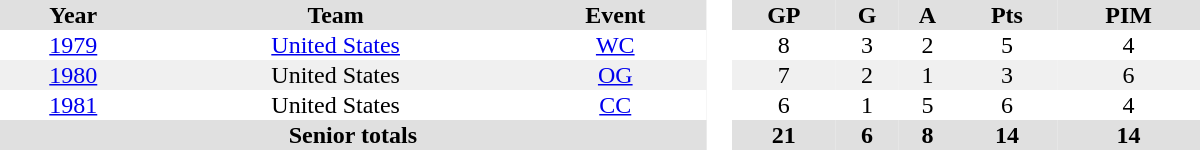<table border="0" cellpadding="1" cellspacing="0" style="text-align:center; width:50em">
<tr ALIGN="centre" bgcolor="#e0e0e0">
<th>Year</th>
<th>Team</th>
<th>Event</th>
<th rowspan="99" bgcolor="#ffffff"> </th>
<th>GP</th>
<th>G</th>
<th>A</th>
<th>Pts</th>
<th>PIM</th>
</tr>
<tr>
<td><a href='#'>1979</a></td>
<td><a href='#'>United States</a></td>
<td><a href='#'>WC</a></td>
<td>8</td>
<td>3</td>
<td>2</td>
<td>5</td>
<td>4</td>
</tr>
<tr bgcolor="#f0f0f0">
<td><a href='#'>1980</a></td>
<td>United States</td>
<td><a href='#'>OG</a></td>
<td>7</td>
<td>2</td>
<td>1</td>
<td>3</td>
<td>6</td>
</tr>
<tr>
<td><a href='#'>1981</a></td>
<td>United States</td>
<td><a href='#'>CC</a></td>
<td>6</td>
<td>1</td>
<td>5</td>
<td>6</td>
<td>4</td>
</tr>
<tr style="background:#e0e0e0;">
<th colspan="3">Senior totals</th>
<th>21</th>
<th>6</th>
<th>8</th>
<th>14</th>
<th>14</th>
</tr>
</table>
